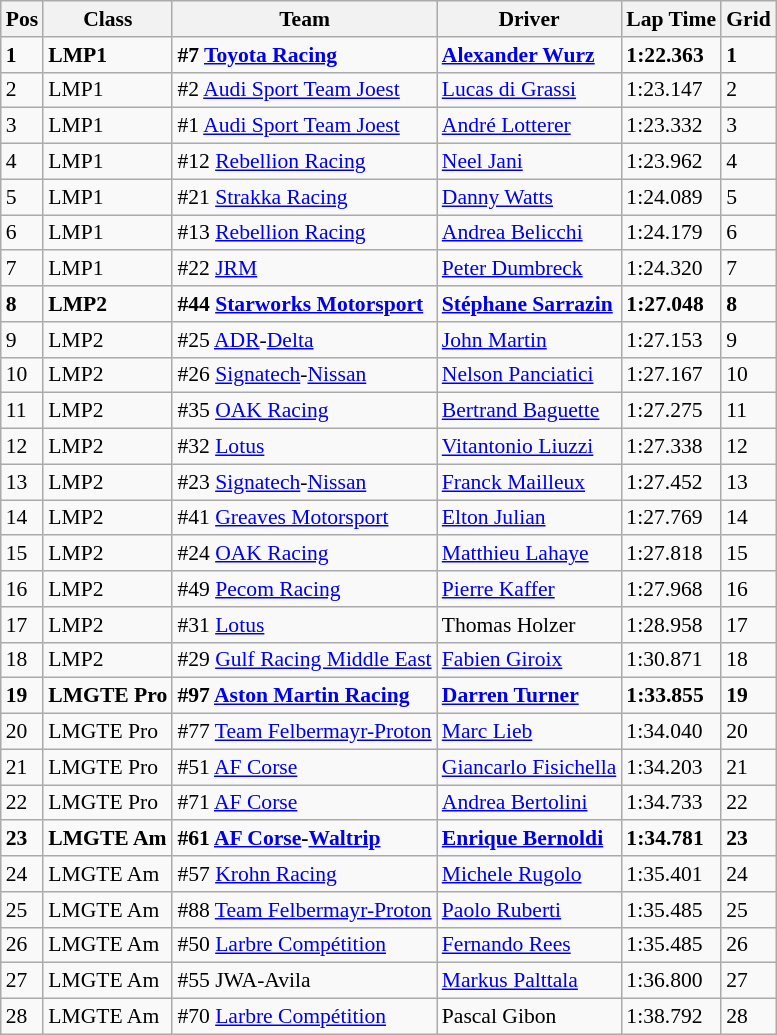<table class="wikitable" style="font-size: 90%;">
<tr>
<th>Pos</th>
<th>Class</th>
<th>Team</th>
<th>Driver</th>
<th>Lap Time</th>
<th>Grid</th>
</tr>
<tr style="font-weight:bold">
<td>1</td>
<td>LMP1</td>
<td>#7 <a href='#'>Toyota Racing</a></td>
<td><a href='#'>Alexander Wurz</a></td>
<td>1:22.363</td>
<td>1</td>
</tr>
<tr>
<td>2</td>
<td>LMP1</td>
<td>#2 <a href='#'>Audi Sport Team Joest</a></td>
<td><a href='#'>Lucas di Grassi</a></td>
<td>1:23.147</td>
<td>2</td>
</tr>
<tr>
<td>3</td>
<td>LMP1</td>
<td>#1 <a href='#'>Audi Sport Team Joest</a></td>
<td><a href='#'>André Lotterer</a></td>
<td>1:23.332</td>
<td>3</td>
</tr>
<tr>
<td>4</td>
<td>LMP1</td>
<td>#12 <a href='#'>Rebellion Racing</a></td>
<td><a href='#'>Neel Jani</a></td>
<td>1:23.962</td>
<td>4</td>
</tr>
<tr>
<td>5</td>
<td>LMP1</td>
<td>#21 <a href='#'>Strakka Racing</a></td>
<td><a href='#'>Danny Watts</a></td>
<td>1:24.089</td>
<td>5</td>
</tr>
<tr>
<td>6</td>
<td>LMP1</td>
<td>#13 <a href='#'>Rebellion Racing</a></td>
<td><a href='#'>Andrea Belicchi</a></td>
<td>1:24.179</td>
<td>6</td>
</tr>
<tr>
<td>7</td>
<td>LMP1</td>
<td>#22 <a href='#'>JRM</a></td>
<td><a href='#'>Peter Dumbreck</a></td>
<td>1:24.320</td>
<td>7</td>
</tr>
<tr style="font-weight:bold">
<td>8</td>
<td>LMP2</td>
<td>#44 <a href='#'>Starworks Motorsport</a></td>
<td><a href='#'>Stéphane Sarrazin</a></td>
<td>1:27.048</td>
<td>8</td>
</tr>
<tr>
<td>9</td>
<td>LMP2</td>
<td>#25 <a href='#'>ADR</a>-<a href='#'>Delta</a></td>
<td><a href='#'>John Martin</a></td>
<td>1:27.153</td>
<td>9</td>
</tr>
<tr>
<td>10</td>
<td>LMP2</td>
<td>#26 <a href='#'>Signatech</a>-<a href='#'>Nissan</a></td>
<td><a href='#'>Nelson Panciatici</a></td>
<td>1:27.167</td>
<td>10</td>
</tr>
<tr>
<td>11</td>
<td>LMP2</td>
<td>#35 <a href='#'>OAK Racing</a></td>
<td><a href='#'>Bertrand Baguette</a></td>
<td>1:27.275</td>
<td>11</td>
</tr>
<tr>
<td>12</td>
<td>LMP2</td>
<td>#32 <a href='#'>Lotus</a></td>
<td><a href='#'>Vitantonio Liuzzi</a></td>
<td>1:27.338</td>
<td>12</td>
</tr>
<tr>
<td>13</td>
<td>LMP2</td>
<td>#23 <a href='#'>Signatech</a>-<a href='#'>Nissan</a></td>
<td><a href='#'>Franck Mailleux</a></td>
<td>1:27.452</td>
<td>13</td>
</tr>
<tr>
<td>14</td>
<td>LMP2</td>
<td>#41 <a href='#'>Greaves Motorsport</a></td>
<td><a href='#'>Elton Julian</a></td>
<td>1:27.769</td>
<td>14</td>
</tr>
<tr>
<td>15</td>
<td>LMP2</td>
<td>#24 <a href='#'>OAK Racing</a></td>
<td><a href='#'>Matthieu Lahaye</a></td>
<td>1:27.818</td>
<td>15</td>
</tr>
<tr>
<td>16</td>
<td>LMP2</td>
<td>#49 <a href='#'>Pecom Racing</a></td>
<td><a href='#'>Pierre Kaffer</a></td>
<td>1:27.968</td>
<td>16</td>
</tr>
<tr>
<td>17</td>
<td>LMP2</td>
<td>#31 <a href='#'>Lotus</a></td>
<td>Thomas Holzer</td>
<td>1:28.958</td>
<td>17</td>
</tr>
<tr>
<td>18</td>
<td>LMP2</td>
<td>#29 <a href='#'>Gulf Racing Middle East</a></td>
<td><a href='#'>Fabien Giroix</a></td>
<td>1:30.871</td>
<td>18</td>
</tr>
<tr style="font-weight:bold">
<td>19</td>
<td>LMGTE Pro</td>
<td>#97 <a href='#'>Aston Martin Racing</a></td>
<td><a href='#'>Darren Turner</a></td>
<td>1:33.855</td>
<td>19</td>
</tr>
<tr>
<td>20</td>
<td>LMGTE Pro</td>
<td>#77 <a href='#'>Team Felbermayr-Proton</a></td>
<td><a href='#'>Marc Lieb</a></td>
<td>1:34.040</td>
<td>20</td>
</tr>
<tr>
<td>21</td>
<td>LMGTE Pro</td>
<td>#51 <a href='#'>AF Corse</a></td>
<td><a href='#'>Giancarlo Fisichella</a></td>
<td>1:34.203</td>
<td>21</td>
</tr>
<tr>
<td>22</td>
<td>LMGTE Pro</td>
<td>#71 <a href='#'>AF Corse</a></td>
<td><a href='#'>Andrea Bertolini</a></td>
<td>1:34.733</td>
<td>22</td>
</tr>
<tr style="font-weight:bold">
<td>23</td>
<td>LMGTE Am</td>
<td>#61 <a href='#'>AF Corse</a>-<a href='#'>Waltrip</a></td>
<td><a href='#'>Enrique Bernoldi</a></td>
<td>1:34.781</td>
<td>23</td>
</tr>
<tr>
<td>24</td>
<td>LMGTE Am</td>
<td>#57 <a href='#'>Krohn Racing</a></td>
<td><a href='#'>Michele Rugolo</a></td>
<td>1:35.401</td>
<td>24</td>
</tr>
<tr>
<td>25</td>
<td>LMGTE Am</td>
<td>#88 <a href='#'>Team Felbermayr-Proton</a></td>
<td><a href='#'>Paolo Ruberti</a></td>
<td>1:35.485</td>
<td>25</td>
</tr>
<tr>
<td>26</td>
<td>LMGTE Am</td>
<td>#50 <a href='#'>Larbre Compétition</a></td>
<td><a href='#'>Fernando Rees</a></td>
<td>1:35.485</td>
<td>26</td>
</tr>
<tr>
<td>27</td>
<td>LMGTE Am</td>
<td>#55 JWA-Avila</td>
<td><a href='#'>Markus Palttala</a></td>
<td>1:36.800</td>
<td>27</td>
</tr>
<tr>
<td>28</td>
<td>LMGTE Am</td>
<td>#70 <a href='#'>Larbre Compétition</a></td>
<td>Pascal Gibon</td>
<td>1:38.792</td>
<td>28</td>
</tr>
</table>
